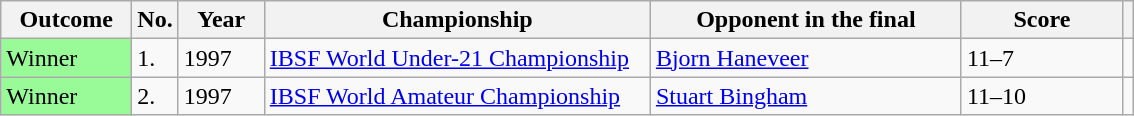<table class="sortable wikitable">
<tr>
<th width="80">Outcome</th>
<th width="20">No.</th>
<th width="50">Year</th>
<th width="250">Championship</th>
<th width="200">Opponent in the final</th>
<th width="100">Score</th>
<th></th>
</tr>
<tr>
<td style="background:#98FB98;">Winner</td>
<td>1.</td>
<td>1997</td>
<td><a href='#'>IBSF World Under-21 Championship</a></td>
<td> <a href='#'>Bjorn Haneveer</a></td>
<td>11–7</td>
<td></td>
</tr>
<tr>
<td style="background:#98FB98;">Winner</td>
<td>2.</td>
<td>1997</td>
<td><a href='#'>IBSF World Amateur Championship</a></td>
<td> <a href='#'>Stuart Bingham</a></td>
<td>11–10</td>
<td></td>
</tr>
</table>
